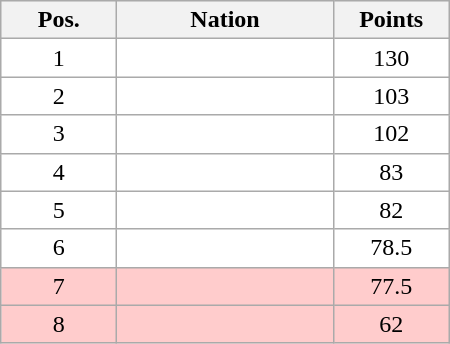<table class="wikitable gauche" cellspacing="1" style="width:300px;">
<tr style="text-align:center; background:#efefef;">
<th style="width:70px;">Pos.</th>
<th>Nation</th>
<th style="width:70px;">Points</th>
</tr>
<tr style="vertical-align:top; text-align:center; background:#fff;">
<td>1</td>
<td style="text-align:left;"></td>
<td>130</td>
</tr>
<tr style="vertical-align:top; text-align:center; background:#fff;">
<td>2</td>
<td style="text-align:left;"></td>
<td>103</td>
</tr>
<tr style="vertical-align:top; text-align:center; background:#fff;">
<td>3</td>
<td style="text-align:left;"></td>
<td>102</td>
</tr>
<tr style="vertical-align:top; text-align:center; background:#fff;">
<td>4</td>
<td style="text-align:left;"></td>
<td>83</td>
</tr>
<tr style="vertical-align:top; text-align:center; background:#fff;">
<td>5</td>
<td style="text-align:left;"></td>
<td>82</td>
</tr>
<tr style="vertical-align:top; text-align:center; background:#fff;">
<td>6</td>
<td style="text-align:left;"></td>
<td>78.5</td>
</tr>
<tr style="vertical-align:top; text-align:center; background:#ffcccc;">
<td>7</td>
<td style="text-align:left;"></td>
<td>77.5</td>
</tr>
<tr style="vertical-align:top; text-align:center; background:#ffcccc;">
<td>8</td>
<td style="text-align:left;"></td>
<td>62</td>
</tr>
</table>
